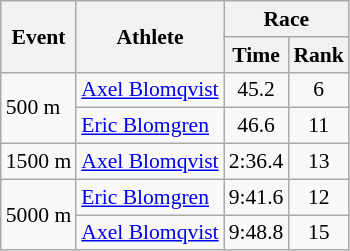<table class="wikitable" border="1" style="font-size:90%">
<tr>
<th rowspan=2>Event</th>
<th rowspan=2>Athlete</th>
<th colspan=2>Race</th>
</tr>
<tr>
<th>Time</th>
<th>Rank</th>
</tr>
<tr>
<td rowspan=2>500 m</td>
<td><a href='#'>Axel Blomqvist</a></td>
<td align=center>45.2</td>
<td align=center>6</td>
</tr>
<tr>
<td><a href='#'>Eric Blomgren</a></td>
<td align=center>46.6</td>
<td align=center>11</td>
</tr>
<tr>
<td>1500 m</td>
<td><a href='#'>Axel Blomqvist</a></td>
<td align=center>2:36.4</td>
<td align=center>13</td>
</tr>
<tr>
<td rowspan=2>5000 m</td>
<td><a href='#'>Eric Blomgren</a></td>
<td align=center>9:41.6</td>
<td align=center>12</td>
</tr>
<tr>
<td><a href='#'>Axel Blomqvist</a></td>
<td align=center>9:48.8</td>
<td align=center>15</td>
</tr>
</table>
